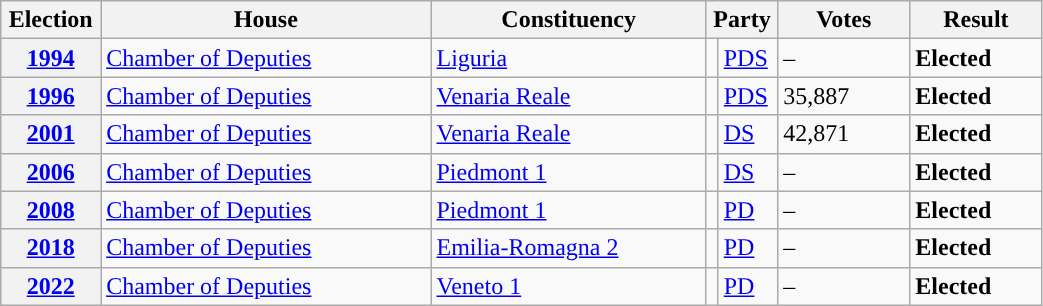<table class=wikitable style="width:55%; border:1px #AAAAFF solid">
<tr>
<th width=8%>Election</th>
<th width=30%>House</th>
<th width=25%>Constituency</th>
<th width=5% colspan="2">Party</th>
<th width=12%>Votes</th>
<th width=12%>Result</th>
</tr>
<tr>
<th><a href='#'>1994</a></th>
<td><a href='#'>Chamber of Deputies</a></td>
<td><a href='#'>Liguria</a></td>
<td></td>
<td><a href='#'>PDS</a></td>
<td>–</td>
<td> <strong>Elected</strong></td>
</tr>
<tr>
<th><a href='#'>1996</a></th>
<td><a href='#'>Chamber of Deputies</a></td>
<td><a href='#'>Venaria Reale</a></td>
<td></td>
<td><a href='#'>PDS</a></td>
<td>35,887</td>
<td> <strong>Elected</strong></td>
</tr>
<tr>
<th><a href='#'>2001</a></th>
<td><a href='#'>Chamber of Deputies</a></td>
<td><a href='#'>Venaria Reale</a></td>
<td></td>
<td><a href='#'>DS</a></td>
<td>42,871</td>
<td> <strong>Elected</strong></td>
</tr>
<tr>
<th><a href='#'>2006</a></th>
<td><a href='#'>Chamber of Deputies</a></td>
<td><a href='#'>Piedmont 1</a></td>
<td></td>
<td><a href='#'>DS</a></td>
<td>–</td>
<td> <strong>Elected</strong></td>
</tr>
<tr>
<th><a href='#'>2008</a></th>
<td><a href='#'>Chamber of Deputies</a></td>
<td><a href='#'>Piedmont 1</a></td>
<td></td>
<td><a href='#'>PD</a></td>
<td>–</td>
<td> <strong>Elected</strong></td>
</tr>
<tr>
<th><a href='#'>2018</a></th>
<td><a href='#'>Chamber of Deputies</a></td>
<td><a href='#'>Emilia-Romagna 2</a></td>
<td></td>
<td><a href='#'>PD</a></td>
<td>–</td>
<td> <strong>Elected</strong></td>
</tr>
<tr>
<th><a href='#'>2022</a></th>
<td><a href='#'>Chamber of Deputies</a></td>
<td><a href='#'>Veneto 1</a></td>
<td></td>
<td><a href='#'>PD</a></td>
<td>–</td>
<td> <strong>Elected</strong></td>
</tr>
</table>
